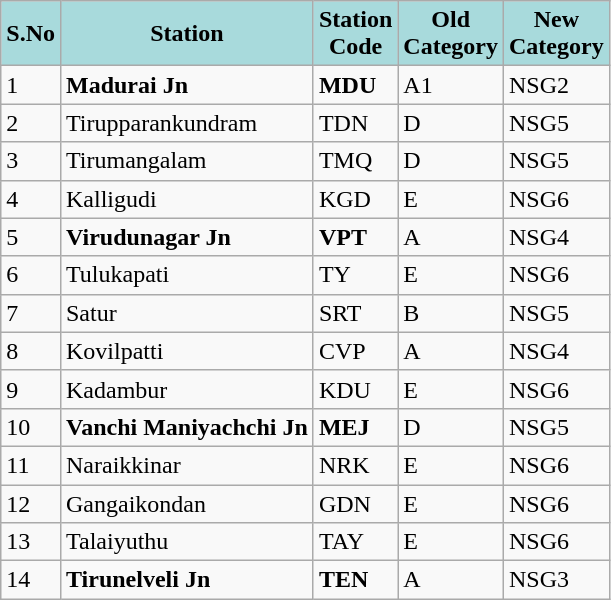<table class="wikitable">
<tr>
<th style="background:#A8DADC;">S.No</th>
<th style="background:#A8DADC;">Station</th>
<th style="background:#A8DADC;">Station<br>Code</th>
<th style="background:#A8DADC;">Old<br>Category</th>
<th style="background:#A8DADC;">New<br>Category</th>
</tr>
<tr>
<td>1</td>
<td><strong>Madurai Jn</strong></td>
<td><strong>MDU</strong></td>
<td>A1</td>
<td>NSG2</td>
</tr>
<tr>
<td>2</td>
<td>Tirupparankundram</td>
<td>TDN</td>
<td>D</td>
<td>NSG5</td>
</tr>
<tr>
<td>3</td>
<td>Tirumangalam</td>
<td>TMQ</td>
<td>D</td>
<td>NSG5</td>
</tr>
<tr>
<td>4</td>
<td>Kalligudi</td>
<td>KGD</td>
<td>E</td>
<td>NSG6</td>
</tr>
<tr>
<td>5</td>
<td><strong>Virudunagar Jn</strong></td>
<td><strong>VPT</strong></td>
<td>A</td>
<td>NSG4</td>
</tr>
<tr>
<td>6</td>
<td>Tulukapati</td>
<td>TY</td>
<td>E</td>
<td>NSG6</td>
</tr>
<tr>
<td>7</td>
<td>Satur</td>
<td>SRT</td>
<td>B</td>
<td>NSG5</td>
</tr>
<tr>
<td>8</td>
<td>Kovilpatti</td>
<td>CVP</td>
<td>A</td>
<td>NSG4</td>
</tr>
<tr>
<td>9</td>
<td>Kadambur</td>
<td>KDU</td>
<td>E</td>
<td>NSG6</td>
</tr>
<tr>
<td>10</td>
<td><strong>Vanchi Maniyachchi Jn</strong></td>
<td><strong>MEJ</strong></td>
<td>D</td>
<td>NSG5</td>
</tr>
<tr>
<td>11</td>
<td>Naraikkinar</td>
<td>NRK</td>
<td>E</td>
<td>NSG6</td>
</tr>
<tr>
<td>12</td>
<td>Gangaikondan</td>
<td>GDN</td>
<td>E</td>
<td>NSG6</td>
</tr>
<tr>
<td>13</td>
<td>Talaiyuthu</td>
<td>TAY</td>
<td>E</td>
<td>NSG6</td>
</tr>
<tr>
<td>14</td>
<td><strong>Tirunelveli Jn</strong></td>
<td><strong>TEN</strong></td>
<td>A</td>
<td>NSG3</td>
</tr>
</table>
